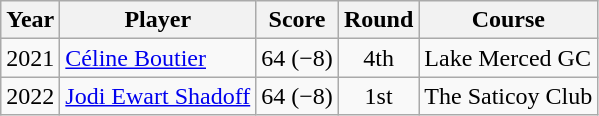<table class="wikitable">
<tr>
<th>Year</th>
<th>Player</th>
<th>Score</th>
<th>Round</th>
<th>Course</th>
</tr>
<tr>
<td>2021</td>
<td><a href='#'>Céline Boutier</a></td>
<td>64 (−8)</td>
<td align=center>4th</td>
<td>Lake Merced GC</td>
</tr>
<tr>
<td>2022</td>
<td><a href='#'>Jodi Ewart Shadoff</a></td>
<td>64 (−8)</td>
<td align=center>1st</td>
<td>The Saticoy Club</td>
</tr>
</table>
